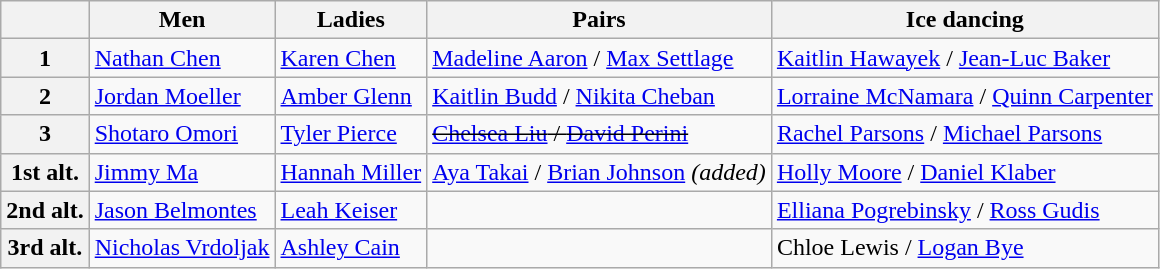<table class="wikitable">
<tr>
<th></th>
<th>Men</th>
<th>Ladies</th>
<th>Pairs</th>
<th>Ice dancing</th>
</tr>
<tr>
<th>1</th>
<td><a href='#'>Nathan Chen</a></td>
<td><a href='#'>Karen Chen</a></td>
<td><a href='#'>Madeline Aaron</a> / <a href='#'>Max Settlage</a></td>
<td><a href='#'>Kaitlin Hawayek</a> / <a href='#'>Jean-Luc Baker</a></td>
</tr>
<tr>
<th>2</th>
<td><a href='#'>Jordan Moeller</a></td>
<td><a href='#'>Amber Glenn</a></td>
<td><a href='#'>Kaitlin Budd</a> / <a href='#'>Nikita Cheban</a></td>
<td><a href='#'>Lorraine McNamara</a> / <a href='#'>Quinn Carpenter</a></td>
</tr>
<tr>
<th>3</th>
<td><a href='#'>Shotaro Omori</a></td>
<td><a href='#'>Tyler Pierce</a></td>
<td><s><a href='#'>Chelsea Liu</a> / <a href='#'>David Perini</a></s></td>
<td><a href='#'>Rachel Parsons</a> / <a href='#'>Michael Parsons</a></td>
</tr>
<tr>
<th>1st alt.</th>
<td><a href='#'>Jimmy Ma</a></td>
<td><a href='#'>Hannah Miller</a></td>
<td><a href='#'>Aya Takai</a> / <a href='#'>Brian Johnson</a> <em>(added)</em></td>
<td><a href='#'>Holly Moore</a> / <a href='#'>Daniel Klaber</a></td>
</tr>
<tr>
<th>2nd alt.</th>
<td><a href='#'>Jason Belmontes</a></td>
<td><a href='#'>Leah Keiser</a></td>
<td></td>
<td><a href='#'>Elliana Pogrebinsky</a> / <a href='#'>Ross Gudis</a></td>
</tr>
<tr>
<th>3rd alt.</th>
<td><a href='#'>Nicholas Vrdoljak</a></td>
<td><a href='#'>Ashley Cain</a></td>
<td></td>
<td>Chloe Lewis / <a href='#'>Logan Bye</a></td>
</tr>
</table>
